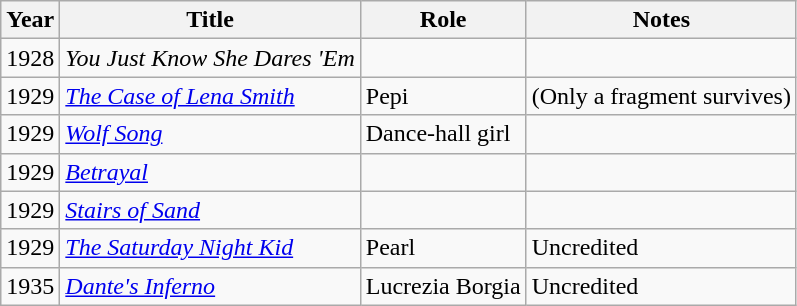<table class="wikitable sortable">
<tr>
<th>Year</th>
<th>Title</th>
<th>Role</th>
<th class="unsortable">Notes</th>
</tr>
<tr>
<td>1928</td>
<td><em>You Just Know She Dares 'Em</em></td>
<td></td>
<td></td>
</tr>
<tr>
<td>1929</td>
<td><em><a href='#'>The Case of Lena Smith</a></em></td>
<td>Pepi</td>
<td>(Only a fragment survives)</td>
</tr>
<tr>
<td>1929</td>
<td><em><a href='#'>Wolf Song</a></em></td>
<td>Dance-hall girl</td>
<td></td>
</tr>
<tr>
<td>1929</td>
<td><em><a href='#'>Betrayal</a></em></td>
<td></td>
<td></td>
</tr>
<tr>
<td>1929</td>
<td><em><a href='#'>Stairs of Sand</a></em></td>
<td></td>
<td></td>
</tr>
<tr>
<td>1929</td>
<td><em><a href='#'>The Saturday Night Kid</a></em></td>
<td>Pearl</td>
<td>Uncredited</td>
</tr>
<tr>
<td>1935</td>
<td><em><a href='#'>Dante's Inferno</a></em></td>
<td>Lucrezia Borgia</td>
<td>Uncredited</td>
</tr>
</table>
